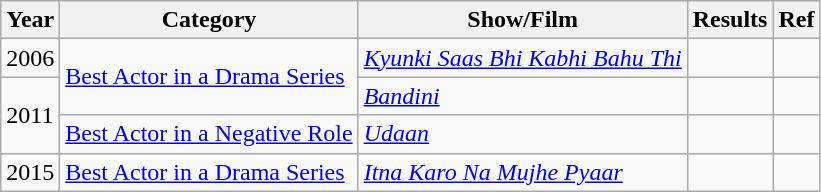<table class="wikitable sortable">
<tr>
<th>Year</th>
<th>Category</th>
<th>Show/Film</th>
<th>Results</th>
<th>Ref</th>
</tr>
<tr>
<td>2006</td>
<td rowspan="2"><a href='#'>Best Actor in a Drama Series</a></td>
<td><em><a href='#'>Kyunki Saas Bhi Kabhi Bahu Thi</a></em></td>
<td></td>
<td></td>
</tr>
<tr>
<td rowspan="2">2011</td>
<td><a href='#'><em>Bandini</em></a></td>
<td></td>
<td></td>
</tr>
<tr>
<td><a href='#'>Best Actor in a Negative Role</a></td>
<td><a href='#'><em>Udaan</em></a></td>
<td></td>
<td></td>
</tr>
<tr>
<td>2015</td>
<td><a href='#'>Best Actor in a Drama Series</a></td>
<td><em><a href='#'>Itna Karo Na Mujhe Pyaar</a></em></td>
<td></td>
<td></td>
</tr>
</table>
